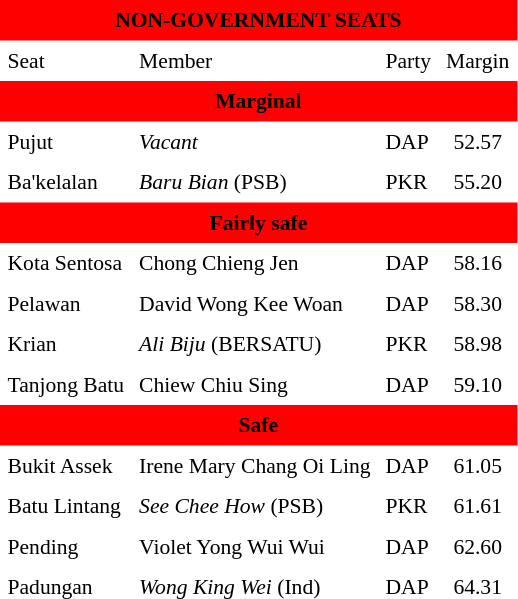<table class="toccolours" cellpadding="5" cellspacing="0" style="float:left; margin-right:.5em; margin-top:.4em; font-size:90%;">
<tr>
<td colspan="4"  style="text-align:center; background:red;"><span><strong>NON-GOVERNMENT SEATS</strong></span></td>
</tr>
<tr>
<td>Seat</td>
<td>Member</td>
<td>Party</td>
<td>Margin</td>
</tr>
<tr>
<td colspan="4"  style="text-align:center; background:red;"><span><strong>Marginal</strong></span></td>
</tr>
<tr>
<td>Pujut</td>
<td><em>Vacant</em></td>
<td>DAP</td>
<td style="text-align:center;">52.57</td>
</tr>
<tr>
<td>Ba'kelalan</td>
<td><em>Baru Bian</em> (PSB)</td>
<td>PKR</td>
<td style="text-align:center;">55.20</td>
</tr>
<tr>
<td colspan="4"  style="text-align:center; background:red;"><span><strong>Fairly safe</strong></span></td>
</tr>
<tr>
<td>Kota Sentosa</td>
<td>Chong Chieng Jen</td>
<td>DAP</td>
<td style="text-align:center;">58.16</td>
</tr>
<tr>
<td>Pelawan</td>
<td>David Wong Kee Woan</td>
<td>DAP</td>
<td style="text-align:center;">58.30</td>
</tr>
<tr>
<td>Krian</td>
<td><em> Ali Biju</em> (BERSATU)</td>
<td>PKR</td>
<td style="text-align:center;">58.98</td>
</tr>
<tr>
<td>Tanjong Batu</td>
<td>Chiew Chiu Sing</td>
<td>DAP</td>
<td style="text-align:center;">59.10</td>
</tr>
<tr>
<td colspan="4"  style="text-align:center; background:red;"><span><strong>Safe</strong></span></td>
</tr>
<tr>
<td>Bukit Assek</td>
<td>Irene Mary Chang Oi Ling</td>
<td>DAP</td>
<td style="text-align:center;">61.05</td>
</tr>
<tr>
<td>Batu Lintang</td>
<td><em>See Chee How</em> (PSB)</td>
<td>PKR</td>
<td style="text-align:center;">61.61</td>
</tr>
<tr>
<td>Pending</td>
<td>Violet Yong Wui Wui</td>
<td>DAP</td>
<td style="text-align:center;">62.60</td>
</tr>
<tr>
<td>Padungan</td>
<td><em>Wong King Wei</em> (Ind)</td>
<td>DAP</td>
<td style="text-align:center;">64.31</td>
</tr>
</table>
